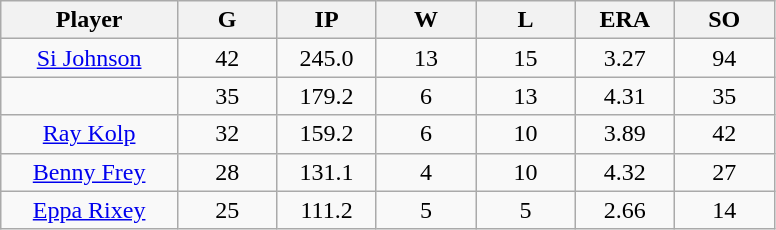<table class="wikitable sortable">
<tr>
<th bgcolor="#DDDDFF" width="16%">Player</th>
<th bgcolor="#DDDDFF" width="9%">G</th>
<th bgcolor="#DDDDFF" width="9%">IP</th>
<th bgcolor="#DDDDFF" width="9%">W</th>
<th bgcolor="#DDDDFF" width="9%">L</th>
<th bgcolor="#DDDDFF" width="9%">ERA</th>
<th bgcolor="#DDDDFF" width="9%">SO</th>
</tr>
<tr align="center">
<td><a href='#'>Si Johnson</a></td>
<td>42</td>
<td>245.0</td>
<td>13</td>
<td>15</td>
<td>3.27</td>
<td>94</td>
</tr>
<tr align=center>
<td></td>
<td>35</td>
<td>179.2</td>
<td>6</td>
<td>13</td>
<td>4.31</td>
<td>35</td>
</tr>
<tr align="center">
<td><a href='#'>Ray Kolp</a></td>
<td>32</td>
<td>159.2</td>
<td>6</td>
<td>10</td>
<td>3.89</td>
<td>42</td>
</tr>
<tr align=center>
<td><a href='#'>Benny Frey</a></td>
<td>28</td>
<td>131.1</td>
<td>4</td>
<td>10</td>
<td>4.32</td>
<td>27</td>
</tr>
<tr align=center>
<td><a href='#'>Eppa Rixey</a></td>
<td>25</td>
<td>111.2</td>
<td>5</td>
<td>5</td>
<td>2.66</td>
<td>14</td>
</tr>
</table>
